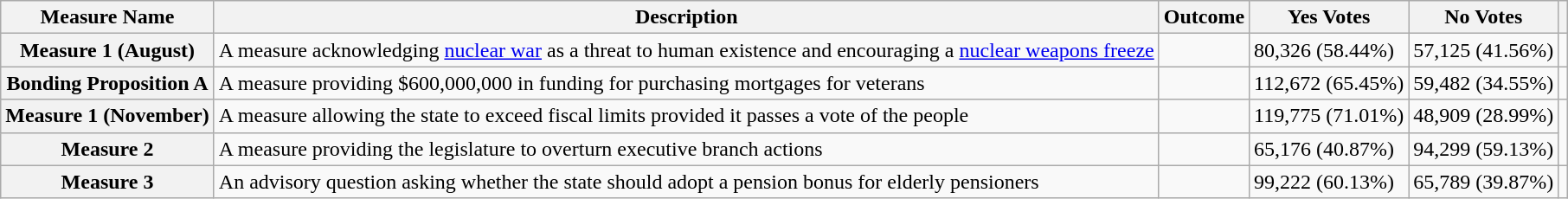<table class="wikitable sortable plainrowheaders">
<tr>
<th scope=col>Measure Name</th>
<th scope=col>Description</th>
<th scope=col>Outcome</th>
<th scope=col>Yes Votes</th>
<th scope=col>No Votes</th>
<th scope=col class=unsortable></th>
</tr>
<tr>
<th scope=row>Measure 1 (August)</th>
<td>A measure acknowledging <a href='#'>nuclear war</a> as a threat to human existence and encouraging a <a href='#'>nuclear weapons freeze</a></td>
<td></td>
<td>80,326 (58.44%)</td>
<td>57,125 (41.56%)</td>
<td></td>
</tr>
<tr>
<th scope=row>Bonding Proposition A</th>
<td>A measure providing $600,000,000 in funding for purchasing mortgages for veterans</td>
<td></td>
<td>112,672 (65.45%)</td>
<td>59,482 (34.55%)</td>
<td></td>
</tr>
<tr>
<th scope=row>Measure 1 (November)</th>
<td>A measure allowing the state to exceed fiscal limits provided it passes a vote of the people</td>
<td></td>
<td>119,775 (71.01%)</td>
<td>48,909 (28.99%)</td>
<td rowspan=2></td>
</tr>
<tr>
<th scope=row>Measure 2</th>
<td>A measure providing the legislature to overturn executive branch actions</td>
<td></td>
<td>65,176 (40.87%)</td>
<td>94,299 (59.13%)</td>
</tr>
<tr>
<th scope=row>Measure 3</th>
<td>An advisory question asking whether the state should adopt a pension bonus for elderly pensioners</td>
<td></td>
<td>99,222 (60.13%)</td>
<td>65,789 (39.87%)</td>
<td></td>
</tr>
</table>
